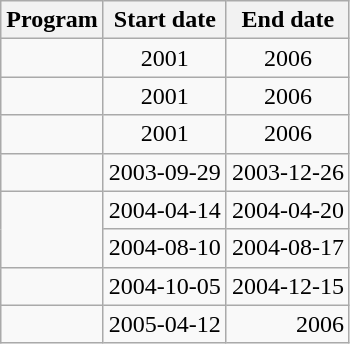<table class="wikitable">
<tr>
<th>Program</th>
<th>Start date</th>
<th>End date</th>
</tr>
<tr>
<td></td>
<td align="center">2001</td>
<td align="center">2006</td>
</tr>
<tr>
<td></td>
<td align="center">2001</td>
<td align="center">2006</td>
</tr>
<tr>
<td></td>
<td align="center">2001</td>
<td align="center">2006</td>
</tr>
<tr>
<td></td>
<td align="right">2003-09-29</td>
<td align="right">2003-12-26</td>
</tr>
<tr>
<td rowspan="2"></td>
<td align="right">2004-04-14</td>
<td align="right">2004-04-20</td>
</tr>
<tr>
<td align="right">2004-08-10</td>
<td align="right">2004-08-17</td>
</tr>
<tr>
<td></td>
<td align="right">2004-10-05</td>
<td align="right">2004-12-15</td>
</tr>
<tr>
<td></td>
<td align="right">2005-04-12</td>
<td align="right">2006</td>
</tr>
</table>
